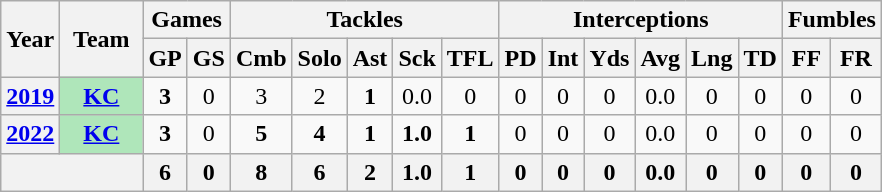<table class="wikitable" style="text-align:center;">
<tr>
<th rowspan="2">Year</th>
<th rowspan="2">Team</th>
<th colspan="2">Games</th>
<th colspan="5">Tackles</th>
<th colspan="6">Interceptions</th>
<th colspan="2">Fumbles</th>
</tr>
<tr>
<th>GP</th>
<th>GS</th>
<th>Cmb</th>
<th>Solo</th>
<th>Ast</th>
<th>Sck</th>
<th>TFL</th>
<th>PD</th>
<th>Int</th>
<th>Yds</th>
<th>Avg</th>
<th>Lng</th>
<th>TD</th>
<th>FF</th>
<th>FR</th>
</tr>
<tr>
<th><a href='#'>2019</a></th>
<th style="background:#afe6ba; width:3em;"><a href='#'>KC</a></th>
<td><strong>3</strong></td>
<td>0</td>
<td>3</td>
<td>2</td>
<td><strong>1</strong></td>
<td>0.0</td>
<td>0</td>
<td>0</td>
<td>0</td>
<td>0</td>
<td>0.0</td>
<td>0</td>
<td>0</td>
<td>0</td>
<td>0</td>
</tr>
<tr>
<th><a href='#'>2022</a></th>
<th style="background:#afe6ba; width:3em;"><a href='#'>KC</a></th>
<td><strong>3</strong></td>
<td>0</td>
<td><strong>5</strong></td>
<td><strong>4</strong></td>
<td><strong>1</strong></td>
<td><strong>1.0</strong></td>
<td><strong>1</strong></td>
<td>0</td>
<td>0</td>
<td>0</td>
<td>0.0</td>
<td>0</td>
<td>0</td>
<td>0</td>
<td>0</td>
</tr>
<tr>
<th colspan="2"></th>
<th>6</th>
<th>0</th>
<th>8</th>
<th>6</th>
<th>2</th>
<th>1.0</th>
<th>1</th>
<th>0</th>
<th>0</th>
<th>0</th>
<th>0.0</th>
<th>0</th>
<th>0</th>
<th>0</th>
<th>0</th>
</tr>
</table>
